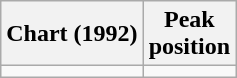<table class="wikitable sortable">
<tr>
<th>Chart (1992)</th>
<th>Peak<br>position</th>
</tr>
<tr>
<td></td>
</tr>
</table>
